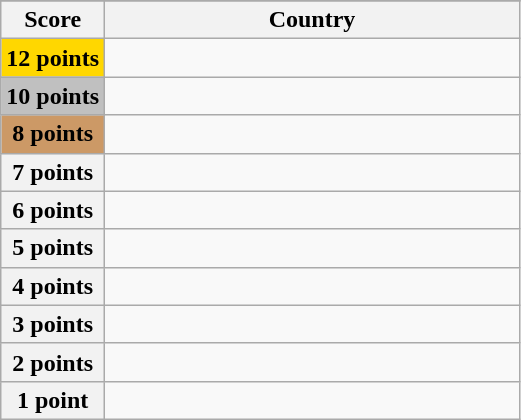<table class="wikitable">
<tr>
</tr>
<tr>
<th scope="col" width="20%">Score</th>
<th scope="col">Country</th>
</tr>
<tr>
<th scope="row" style="background:gold">12 points</th>
<td></td>
</tr>
<tr>
<th scope="row" style="background:silver">10 points</th>
<td></td>
</tr>
<tr>
<th scope="row" style="background:#CC9966">8 points</th>
<td></td>
</tr>
<tr>
<th scope="row">7 points</th>
<td></td>
</tr>
<tr>
<th scope="row">6 points</th>
<td></td>
</tr>
<tr>
<th scope="row">5 points</th>
<td></td>
</tr>
<tr>
<th scope="row">4 points</th>
<td></td>
</tr>
<tr>
<th scope="row">3 points</th>
<td></td>
</tr>
<tr>
<th scope="row">2 points</th>
<td></td>
</tr>
<tr>
<th scope="row">1 point</th>
<td></td>
</tr>
</table>
